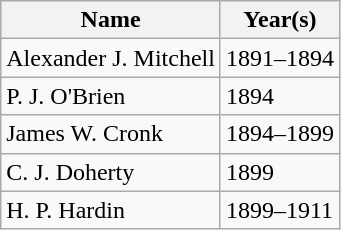<table class="wikitable" border="1">
<tr>
<th>Name</th>
<th>Year(s)</th>
</tr>
<tr>
<td>Alexander J. Mitchell</td>
<td>1891–1894</td>
</tr>
<tr>
<td>P. J. O'Brien</td>
<td>1894</td>
</tr>
<tr>
<td>James W. Cronk</td>
<td>1894–1899</td>
</tr>
<tr>
<td>C. J. Doherty</td>
<td>1899</td>
</tr>
<tr>
<td>H. P. Hardin</td>
<td>1899–1911</td>
</tr>
</table>
